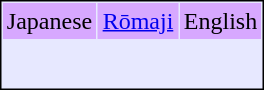<table cellpadding="3" cellspacing="1" style="margin:auto; border:1px solid black; background:#e7e8ff;">
<tr style="text-align:center; background:#d7a8ff;">
<td>Japanese</td>
<td><a href='#'>Rōmaji</a></td>
<td>English</td>
</tr>
<tr valign=top>
<td><br></td>
<td><br></td>
<td><br></td>
</tr>
<tr>
<td colspan=2></td>
</tr>
</table>
